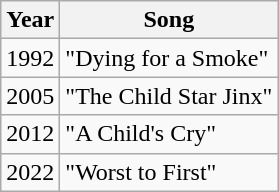<table class="wikitable sortable">
<tr>
<th>Year</th>
<th>Song</th>
</tr>
<tr>
<td>1992</td>
<td>"Dying for a Smoke"</td>
</tr>
<tr>
<td>2005</td>
<td>"The Child Star Jinx"</td>
</tr>
<tr>
<td>2012</td>
<td>"A Child's Cry"</td>
</tr>
<tr>
<td>2022</td>
<td>"Worst to First"</td>
</tr>
</table>
